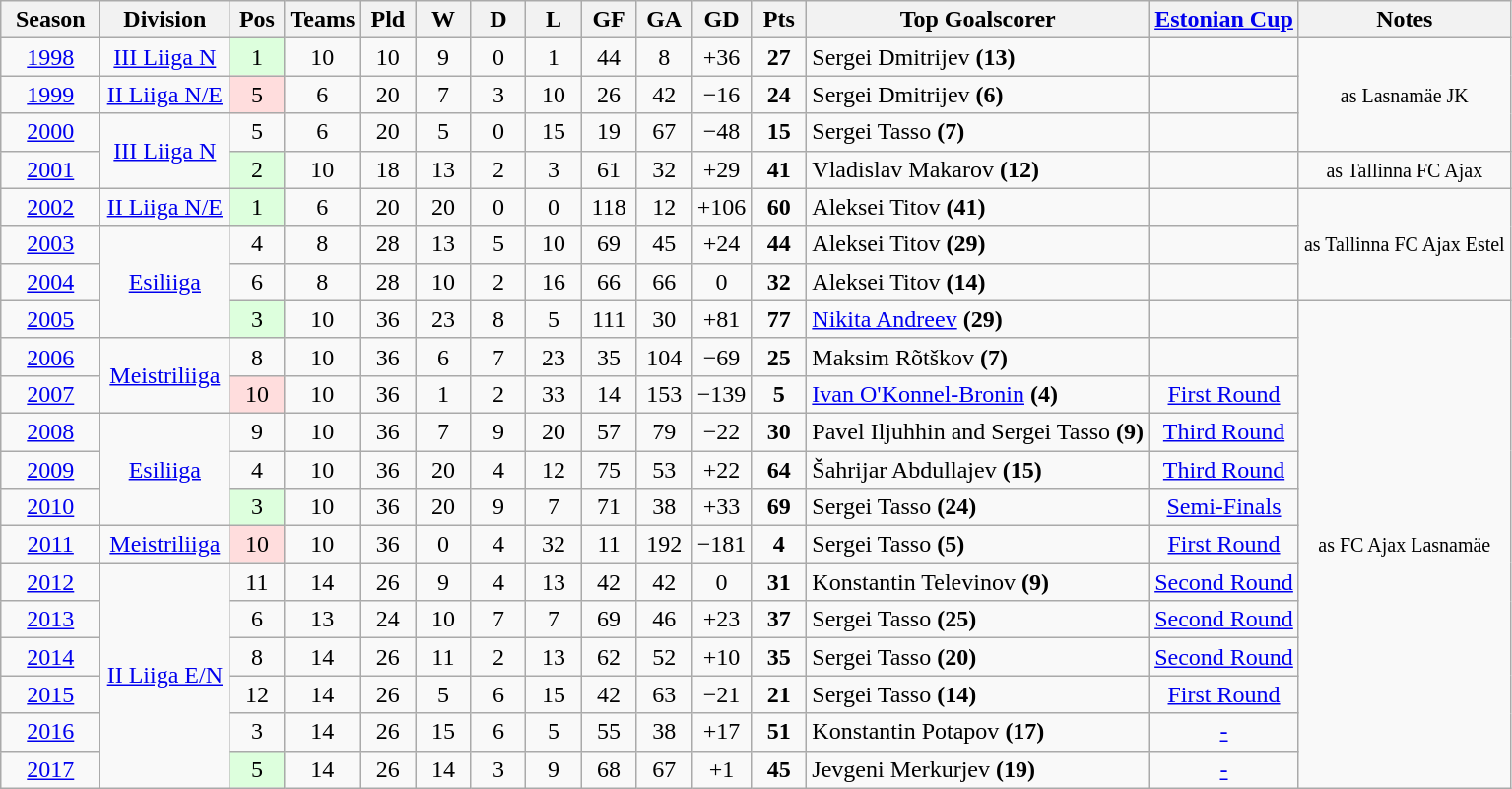<table class="wikitable">
<tr>
<th width=60px>Season</th>
<th width=80px>Division</th>
<th width=30px>Pos</th>
<th width=30px>Teams</th>
<th width=30px>Pld</th>
<th width=30px>W</th>
<th width=30px>D</th>
<th width=30px>L</th>
<th width=30px>GF</th>
<th width=30px>GA</th>
<th width=30px>GD</th>
<th width=30px>Pts</th>
<th>Top Goalscorer</th>
<th><a href='#'>Estonian Cup</a></th>
<th>Notes</th>
</tr>
<tr align=center>
<td><a href='#'>1998</a></td>
<td><a href='#'>III Liiga N</a></td>
<td bgcolor="#DDFFDD">1</td>
<td>10</td>
<td>10</td>
<td>9</td>
<td>0</td>
<td>1</td>
<td>44</td>
<td>8</td>
<td>+36</td>
<td><strong>27</strong></td>
<td align=left>Sergei Dmitrijev <strong>(13)</strong></td>
<td></td>
<td rowspan=3><small>as Lasnamäe JK</small></td>
</tr>
<tr align=center>
<td><a href='#'>1999</a></td>
<td><a href='#'>II Liiga N/E</a></td>
<td bgcolor="#FFDDDD">5</td>
<td>6</td>
<td>20</td>
<td>7</td>
<td>3</td>
<td>10</td>
<td>26</td>
<td>42</td>
<td>−16</td>
<td><strong>24</strong></td>
<td align=left>Sergei Dmitrijev <strong>(6)</strong></td>
<td></td>
</tr>
<tr align=center>
<td><a href='#'>2000</a></td>
<td rowspan=2><a href='#'>III Liiga N</a></td>
<td>5</td>
<td>6</td>
<td>20</td>
<td>5</td>
<td>0</td>
<td>15</td>
<td>19</td>
<td>67</td>
<td>−48</td>
<td><strong>15</strong></td>
<td align=left>Sergei Tasso <strong>(7)</strong></td>
<td></td>
</tr>
<tr align=center>
<td><a href='#'>2001</a></td>
<td bgcolor="#DDFFDD">2</td>
<td>10</td>
<td>18</td>
<td>13</td>
<td>2</td>
<td>3</td>
<td>61</td>
<td>32</td>
<td>+29</td>
<td><strong>41</strong></td>
<td align=left>Vladislav Makarov <strong>(12)</strong></td>
<td></td>
<td rowspan=1><small>as Tallinna FC Ajax</small></td>
</tr>
<tr align=center>
<td><a href='#'>2002</a></td>
<td><a href='#'>II Liiga N/E</a></td>
<td bgcolor="#DDFFDD">1</td>
<td>6</td>
<td>20</td>
<td>20</td>
<td>0</td>
<td>0</td>
<td>118</td>
<td>12</td>
<td>+106</td>
<td><strong>60</strong></td>
<td align=left>Aleksei Titov <strong>(41)</strong></td>
<td></td>
<td rowspan=3><small>as Tallinna FC Ajax Estel</small></td>
</tr>
<tr align=center>
<td><a href='#'>2003</a></td>
<td rowspan=3><a href='#'>Esiliiga</a></td>
<td>4</td>
<td>8</td>
<td>28</td>
<td>13</td>
<td>5</td>
<td>10</td>
<td>69</td>
<td>45</td>
<td>+24</td>
<td><strong>44</strong></td>
<td align=left>Aleksei Titov <strong>(29)</strong></td>
<td></td>
</tr>
<tr align=center>
<td><a href='#'>2004</a></td>
<td>6</td>
<td>8</td>
<td>28</td>
<td>10</td>
<td>2</td>
<td>16</td>
<td>66</td>
<td>66</td>
<td>0</td>
<td><strong>32</strong></td>
<td align=left>Aleksei Titov <strong>(14)</strong></td>
<td></td>
</tr>
<tr align=center>
<td><a href='#'>2005</a></td>
<td bgcolor="#DDFFDD">3</td>
<td>10</td>
<td>36</td>
<td>23</td>
<td>8</td>
<td>5</td>
<td>111</td>
<td>30</td>
<td>+81</td>
<td><strong>77</strong></td>
<td align=left><a href='#'>Nikita Andreev</a> <strong>(29)</strong></td>
<td></td>
<td rowspan=20><small>as FC Ajax Lasnamäe</small></td>
</tr>
<tr align=center>
<td><a href='#'>2006</a></td>
<td rowspan=2><a href='#'>Meistriliiga</a></td>
<td>8</td>
<td>10</td>
<td>36</td>
<td>6</td>
<td>7</td>
<td>23</td>
<td>35</td>
<td>104</td>
<td>−69</td>
<td><strong>25</strong></td>
<td align=left>Maksim Rõtškov <strong>(7)</strong></td>
<td></td>
</tr>
<tr align=center>
<td><a href='#'>2007</a></td>
<td bgcolor="#FFDDDD">10</td>
<td>10</td>
<td>36</td>
<td>1</td>
<td>2</td>
<td>33</td>
<td>14</td>
<td>153</td>
<td>−139</td>
<td><strong>5</strong></td>
<td align=left><a href='#'>Ivan O'Konnel-Bronin</a> <strong>(4)</strong></td>
<td><a href='#'>First Round</a></td>
</tr>
<tr align=center>
<td><a href='#'>2008</a></td>
<td rowspan=3><a href='#'>Esiliiga</a></td>
<td>9</td>
<td>10</td>
<td>36</td>
<td>7</td>
<td>9</td>
<td>20</td>
<td>57</td>
<td>79</td>
<td>−22</td>
<td><strong>30</strong></td>
<td align=left>Pavel Iljuhhin and Sergei Tasso <strong>(9)</strong></td>
<td><a href='#'>Third Round</a></td>
</tr>
<tr align=center>
<td><a href='#'>2009</a></td>
<td>4</td>
<td>10</td>
<td>36</td>
<td>20</td>
<td>4</td>
<td>12</td>
<td>75</td>
<td>53</td>
<td>+22</td>
<td><strong>64</strong></td>
<td align=left>Šahrijar Abdullajev <strong>(15)</strong></td>
<td><a href='#'>Third Round</a></td>
</tr>
<tr align=center>
<td><a href='#'>2010</a></td>
<td bgcolor="#DDFFDD">3</td>
<td>10</td>
<td>36</td>
<td>20</td>
<td>9</td>
<td>7</td>
<td>71</td>
<td>38</td>
<td>+33</td>
<td><strong>69</strong></td>
<td align=left>Sergei Tasso <strong>(24)</strong></td>
<td><a href='#'>Semi-Finals</a></td>
</tr>
<tr align=center>
<td><a href='#'>2011</a></td>
<td><a href='#'>Meistriliiga</a></td>
<td bgcolor="#ffddDD">10</td>
<td>10</td>
<td>36</td>
<td>0</td>
<td>4</td>
<td>32</td>
<td>11</td>
<td>192</td>
<td>−181</td>
<td><strong>4</strong></td>
<td align=left>Sergei Tasso <strong>(5)</strong></td>
<td><a href='#'>First Round</a></td>
</tr>
<tr align=center>
<td><a href='#'>2012</a></td>
<td rowspan=6><a href='#'>II Liiga E/N</a></td>
<td>11</td>
<td>14</td>
<td>26</td>
<td>9</td>
<td>4</td>
<td>13</td>
<td>42</td>
<td>42</td>
<td>0</td>
<td><strong>31</strong></td>
<td align=left>Konstantin Televinov <strong>(9)</strong></td>
<td><a href='#'>Second Round</a></td>
</tr>
<tr align=center>
<td><a href='#'>2013</a></td>
<td>6</td>
<td>13</td>
<td>24</td>
<td>10</td>
<td>7</td>
<td>7</td>
<td>69</td>
<td>46</td>
<td>+23</td>
<td><strong>37</strong></td>
<td align=left>Sergei Tasso <strong>(25)</strong></td>
<td><a href='#'>Second Round</a></td>
</tr>
<tr align=center>
<td><a href='#'>2014</a></td>
<td>8</td>
<td>14</td>
<td>26</td>
<td>11</td>
<td>2</td>
<td>13</td>
<td>62</td>
<td>52</td>
<td>+10</td>
<td><strong>35</strong></td>
<td align=left>Sergei Tasso <strong>(20)</strong></td>
<td><a href='#'>Second Round</a></td>
</tr>
<tr align=center>
<td><a href='#'>2015</a></td>
<td>12</td>
<td>14</td>
<td>26</td>
<td>5</td>
<td>6</td>
<td>15</td>
<td>42</td>
<td>63</td>
<td>−21</td>
<td><strong>21</strong></td>
<td align=left>Sergei Tasso <strong>(14)</strong></td>
<td><a href='#'>First Round</a></td>
</tr>
<tr align=center>
<td><a href='#'>2016</a></td>
<td>3</td>
<td>14</td>
<td>26</td>
<td>15</td>
<td>6</td>
<td>5</td>
<td>55</td>
<td>38</td>
<td>+17</td>
<td><strong>51</strong></td>
<td align=left>Konstantin Potapov <strong>(17)</strong></td>
<td><a href='#'>-</a></td>
</tr>
<tr align=center>
<td><a href='#'>2017</a></td>
<td bgcolor="#DDFFDD">5</td>
<td>14</td>
<td>26</td>
<td>14</td>
<td>3</td>
<td>9</td>
<td>68</td>
<td>67</td>
<td>+1</td>
<td><strong>45</strong></td>
<td align=left>Jevgeni Merkurjev <strong>(19)</strong></td>
<td><a href='#'>-</a></td>
</tr>
</table>
